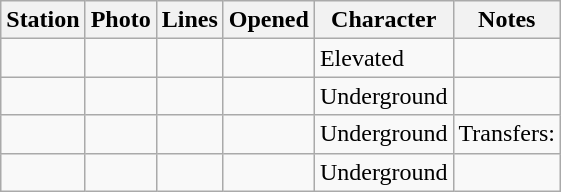<table class="wikitable sortable">
<tr>
<th>Station</th>
<th class="unsortable">Photo</th>
<th>Lines</th>
<th>Opened</th>
<th>Character</th>
<th class="unsortable">Notes</th>
</tr>
<tr>
<td><em></em></td>
<td></td>
<td></td>
<td></td>
<td>Elevated</td>
<td></td>
</tr>
<tr>
<td><em></em></td>
<td></td>
<td></td>
<td></td>
<td>Underground</td>
<td></td>
</tr>
<tr>
<td><em></em></td>
<td></td>
<td></td>
<td></td>
<td>Underground</td>
<td>Transfers:     <br></td>
</tr>
<tr>
<td><em></em></td>
<td></td>
<td></td>
<td></td>
<td>Underground</td>
<td></td>
</tr>
</table>
